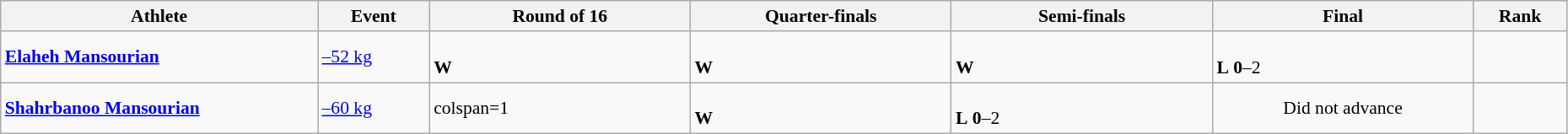<table class="wikitable" width="98%" style="text-align:left; font-size:90%">
<tr>
<th width="17%">Athlete</th>
<th width="6%">Event</th>
<th width="14%">Round of 16</th>
<th width="14%">Quarter-finals</th>
<th width="14%">Semi-finals</th>
<th width="14%">Final</th>
<th width="5%">Rank</th>
</tr>
<tr>
<td><strong><a href='#'>Elaheh Mansourian</a></strong></td>
<td><a href='#'>–52 kg</a></td>
<td><br><strong>W</strong> </td>
<td><br><strong>W</strong> </td>
<td><br><strong>W</strong> </td>
<td><br><strong>L</strong> <strong>0</strong>–2</td>
<td align=center></td>
</tr>
<tr>
<td><strong><a href='#'>Shahrbanoo Mansourian</a></strong></td>
<td><a href='#'>–60 kg</a></td>
<td>colspan=1 </td>
<td><br><strong>W</strong> </td>
<td><br><strong>L</strong> <strong>0</strong>–2</td>
<td align=center>Did not advance</td>
<td align=center></td>
</tr>
</table>
